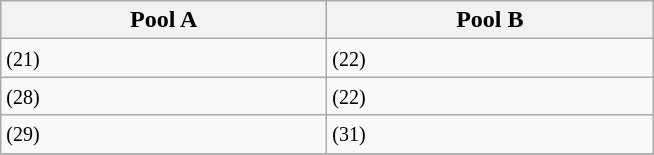<table class="wikitable">
<tr>
<th width=210>Pool A</th>
<th width=210>Pool B</th>
</tr>
<tr>
<td> <small>(21)</small></td>
<td> <small>(22)</small></td>
</tr>
<tr>
<td> <small>(28)</small></td>
<td> <small>(22)</small></td>
</tr>
<tr>
<td> <small>(29)</small></td>
<td> <small>(31)</small></td>
</tr>
<tr>
</tr>
</table>
